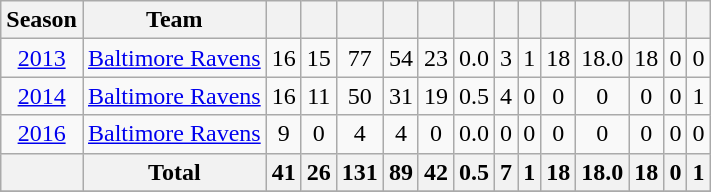<table class="wikitable" style="text-align:center;">
<tr>
<th>Season</th>
<th>Team</th>
<th></th>
<th></th>
<th></th>
<th></th>
<th></th>
<th></th>
<th></th>
<th></th>
<th></th>
<th></th>
<th></th>
<th></th>
<th></th>
</tr>
<tr>
<td><a href='#'>2013</a></td>
<td><a href='#'>Baltimore Ravens</a></td>
<td>16</td>
<td>15</td>
<td>77</td>
<td>54</td>
<td>23</td>
<td>0.0</td>
<td>3</td>
<td>1</td>
<td>18</td>
<td>18.0</td>
<td>18</td>
<td>0</td>
<td>0</td>
</tr>
<tr>
<td><a href='#'>2014</a></td>
<td><a href='#'>Baltimore Ravens</a></td>
<td>16</td>
<td>11</td>
<td>50</td>
<td>31</td>
<td>19</td>
<td>0.5</td>
<td>4</td>
<td>0</td>
<td>0</td>
<td>0</td>
<td>0</td>
<td>0</td>
<td>1</td>
</tr>
<tr>
<td><a href='#'>2016</a></td>
<td><a href='#'>Baltimore Ravens</a></td>
<td>9</td>
<td>0</td>
<td>4</td>
<td>4</td>
<td>0</td>
<td>0.0</td>
<td>0</td>
<td>0</td>
<td>0</td>
<td>0</td>
<td>0</td>
<td>0</td>
<td>0</td>
</tr>
<tr>
<th></th>
<th>Total</th>
<th>41</th>
<th>26</th>
<th>131</th>
<th>89</th>
<th>42</th>
<th>0.5</th>
<th>7</th>
<th>1</th>
<th>18</th>
<th>18.0</th>
<th>18</th>
<th>0</th>
<th 1>1</th>
</tr>
<tr>
</tr>
</table>
